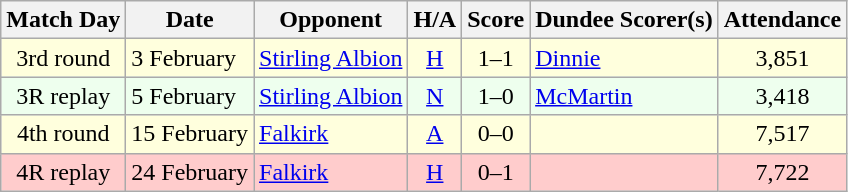<table class="wikitable" style="text-align:center">
<tr>
<th>Match Day</th>
<th>Date</th>
<th>Opponent</th>
<th>H/A</th>
<th>Score</th>
<th>Dundee Scorer(s)</th>
<th>Attendance</th>
</tr>
<tr bgcolor="#FFFFDD">
<td>3rd round</td>
<td align="left">3 February</td>
<td align="left"><a href='#'>Stirling Albion</a></td>
<td><a href='#'>H</a></td>
<td>1–1</td>
<td align="left"><a href='#'>Dinnie</a></td>
<td>3,851</td>
</tr>
<tr bgcolor="#EEFFEE">
<td>3R replay</td>
<td align="left">5 February</td>
<td align="left"><a href='#'>Stirling Albion</a></td>
<td><a href='#'>N</a></td>
<td>1–0</td>
<td align="left"><a href='#'>McMartin</a></td>
<td>3,418</td>
</tr>
<tr bgcolor="#FFFFDD">
<td>4th round</td>
<td align="left">15 February</td>
<td align="left"><a href='#'>Falkirk</a></td>
<td><a href='#'>A</a></td>
<td>0–0</td>
<td align="left"></td>
<td>7,517</td>
</tr>
<tr bgcolor="#FFCCCC">
<td>4R replay</td>
<td align="left">24 February</td>
<td align="left"><a href='#'>Falkirk</a></td>
<td><a href='#'>H</a></td>
<td>0–1</td>
<td align="left"></td>
<td>7,722</td>
</tr>
</table>
